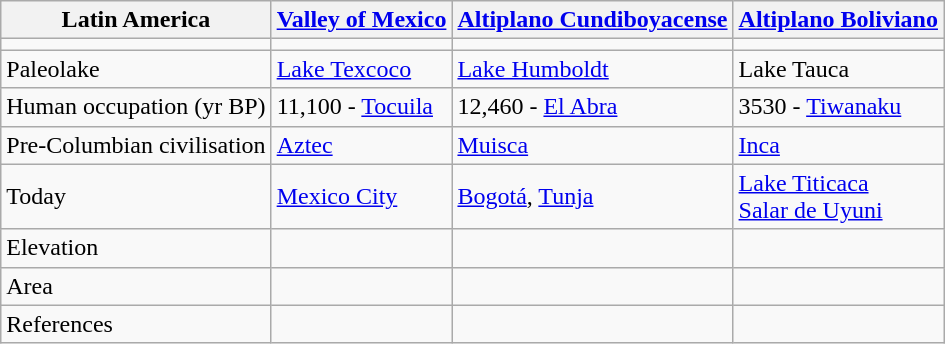<table class="wikitable">
<tr>
<th>Latin America</th>
<th><a href='#'>Valley of Mexico</a></th>
<th><a href='#'>Altiplano Cundiboyacense</a></th>
<th><a href='#'>Altiplano Boliviano</a></th>
</tr>
<tr>
<td></td>
<td></td>
<td></td>
<td></td>
</tr>
<tr>
<td>Paleolake</td>
<td><a href='#'>Lake Texcoco</a></td>
<td><a href='#'>Lake Humboldt</a></td>
<td>Lake Tauca</td>
</tr>
<tr>
<td>Human occupation (yr BP)</td>
<td>11,100 - <a href='#'>Tocuila</a></td>
<td>12,460 - <a href='#'>El Abra</a></td>
<td>3530 - <a href='#'>Tiwanaku</a></td>
</tr>
<tr>
<td>Pre-Columbian civilisation</td>
<td><a href='#'>Aztec</a></td>
<td><a href='#'>Muisca</a></td>
<td><a href='#'>Inca</a></td>
</tr>
<tr>
<td>Today</td>
<td> <a href='#'>Mexico City</a></td>
<td> <a href='#'>Bogotá</a>, <a href='#'>Tunja</a></td>
<td> <a href='#'>Lake Titicaca</a><br> <a href='#'>Salar de Uyuni</a></td>
</tr>
<tr>
<td>Elevation</td>
<td></td>
<td></td>
<td></td>
</tr>
<tr>
<td>Area</td>
<td></td>
<td></td>
<td></td>
</tr>
<tr>
<td>References</td>
<td></td>
<td></td>
<td></td>
</tr>
</table>
